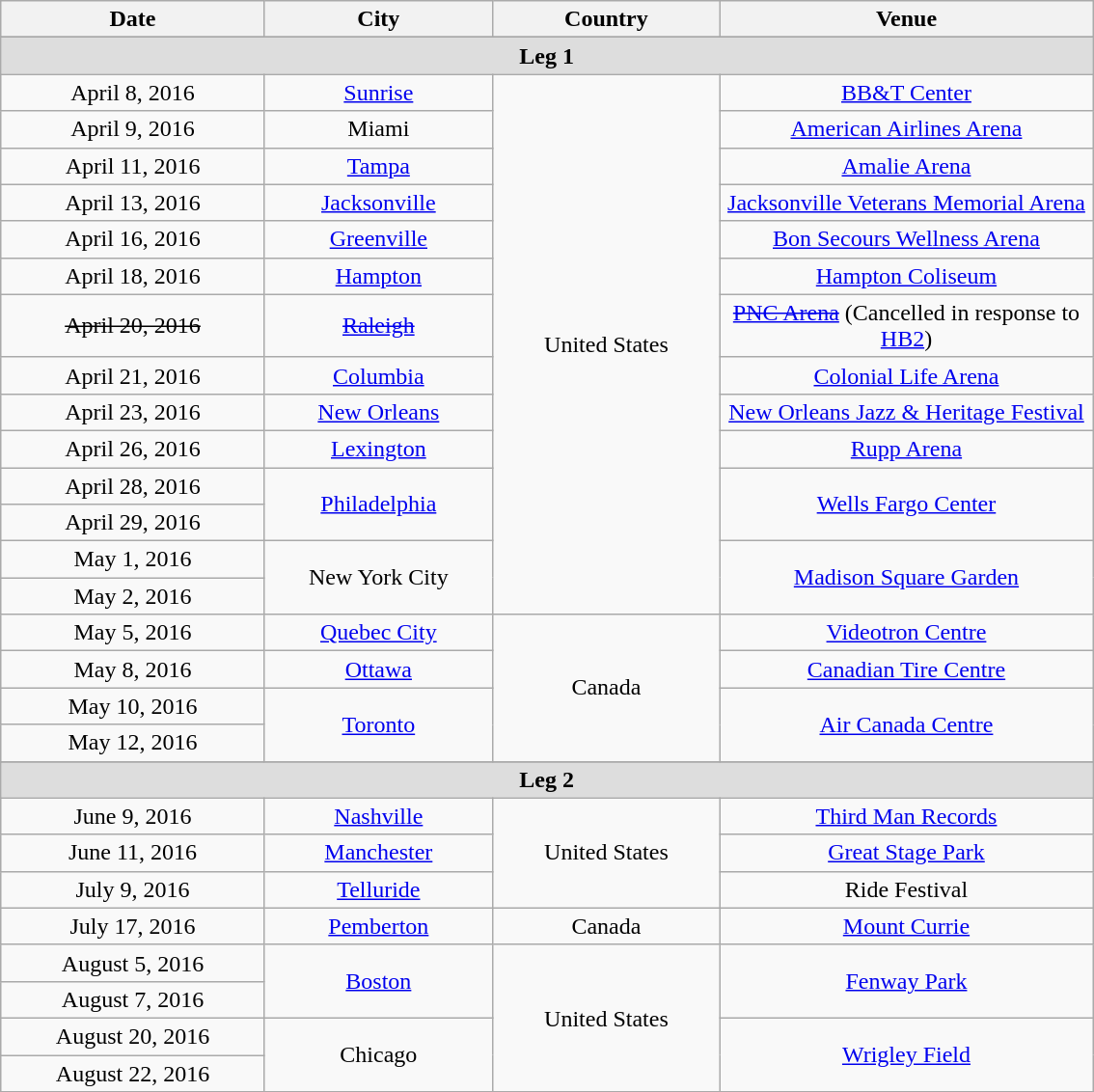<table class="wikitable" style="text-align:center;">
<tr>
<th width="175">Date</th>
<th width="150">City</th>
<th width="150">Country</th>
<th width="250">Venue</th>
</tr>
<tr>
</tr>
<tr style="background:#ddd;">
<td colspan="4"><strong>Leg 1</strong></td>
</tr>
<tr>
<td>April 8, 2016</td>
<td><a href='#'>Sunrise</a></td>
<td rowspan="14">United States</td>
<td><a href='#'>BB&T Center</a></td>
</tr>
<tr>
<td>April 9, 2016</td>
<td>Miami</td>
<td><a href='#'>American Airlines Arena</a></td>
</tr>
<tr>
<td>April 11, 2016</td>
<td><a href='#'>Tampa</a></td>
<td><a href='#'>Amalie Arena</a></td>
</tr>
<tr>
<td>April 13, 2016</td>
<td><a href='#'>Jacksonville</a></td>
<td><a href='#'>Jacksonville Veterans Memorial Arena</a></td>
</tr>
<tr>
<td>April 16, 2016</td>
<td><a href='#'>Greenville</a></td>
<td><a href='#'>Bon Secours Wellness Arena</a></td>
</tr>
<tr>
<td>April 18, 2016</td>
<td><a href='#'>Hampton</a></td>
<td><a href='#'>Hampton Coliseum</a></td>
</tr>
<tr>
<td><s>April 20, 2016</s></td>
<td><a href='#'><s>Raleigh</s></a></td>
<td><a href='#'><s>PNC Arena</s></a> (Cancelled in response to <a href='#'>HB2</a>)</td>
</tr>
<tr>
<td>April 21, 2016</td>
<td><a href='#'>Columbia</a></td>
<td><a href='#'>Colonial Life Arena</a></td>
</tr>
<tr>
<td>April 23, 2016</td>
<td><a href='#'>New Orleans</a></td>
<td><a href='#'>New Orleans Jazz & Heritage Festival</a></td>
</tr>
<tr>
<td>April 26, 2016</td>
<td><a href='#'>Lexington</a></td>
<td><a href='#'>Rupp Arena</a></td>
</tr>
<tr>
<td>April 28, 2016</td>
<td rowspan="2"><a href='#'>Philadelphia</a></td>
<td rowspan="2"><a href='#'>Wells Fargo Center</a></td>
</tr>
<tr>
<td>April 29, 2016</td>
</tr>
<tr>
<td>May 1, 2016</td>
<td rowspan="2">New York City</td>
<td rowspan="2"><a href='#'>Madison Square Garden</a></td>
</tr>
<tr>
<td>May 2, 2016</td>
</tr>
<tr>
<td>May 5, 2016</td>
<td><a href='#'>Quebec City</a></td>
<td rowspan="4">Canada</td>
<td><a href='#'>Videotron Centre</a></td>
</tr>
<tr>
<td>May 8, 2016</td>
<td><a href='#'>Ottawa</a></td>
<td><a href='#'>Canadian Tire Centre</a></td>
</tr>
<tr>
<td>May 10, 2016</td>
<td rowspan="2"><a href='#'>Toronto</a></td>
<td rowspan="2"><a href='#'>Air Canada Centre</a></td>
</tr>
<tr>
<td>May 12, 2016</td>
</tr>
<tr>
</tr>
<tr style="background:#ddd;">
<td colspan="4"><strong>Leg 2</strong></td>
</tr>
<tr>
<td>June 9, 2016</td>
<td><a href='#'>Nashville</a></td>
<td rowspan="3">United States</td>
<td><a href='#'>Third Man Records</a></td>
</tr>
<tr>
<td>June 11, 2016</td>
<td><a href='#'>Manchester</a></td>
<td><a href='#'>Great Stage Park</a></td>
</tr>
<tr>
<td>July 9, 2016</td>
<td><a href='#'>Telluride</a></td>
<td>Ride Festival</td>
</tr>
<tr>
<td>July 17, 2016</td>
<td><a href='#'>Pemberton</a></td>
<td>Canada</td>
<td><a href='#'>Mount Currie</a></td>
</tr>
<tr>
<td>August 5, 2016</td>
<td rowspan="2"><a href='#'>Boston</a></td>
<td rowspan="4">United States</td>
<td rowspan="2"><a href='#'>Fenway Park</a></td>
</tr>
<tr>
<td>August 7, 2016</td>
</tr>
<tr>
<td>August 20, 2016</td>
<td rowspan="2">Chicago</td>
<td rowspan="2"><a href='#'>Wrigley Field</a></td>
</tr>
<tr>
<td>August 22, 2016</td>
</tr>
</table>
